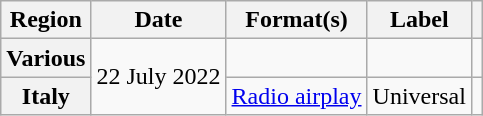<table class="wikitable plainrowheaders">
<tr>
<th scope="col">Region</th>
<th scope="col">Date</th>
<th scope="col">Format(s)</th>
<th scope="col">Label</th>
<th scope="col"></th>
</tr>
<tr>
<th scope="row">Various</th>
<td rowspan="2">22 July 2022</td>
<td></td>
<td></td>
<td style="text-align:center;"></td>
</tr>
<tr>
<th scope="row">Italy</th>
<td><a href='#'>Radio airplay</a></td>
<td>Universal</td>
<td style="text-align:center;"></td>
</tr>
</table>
